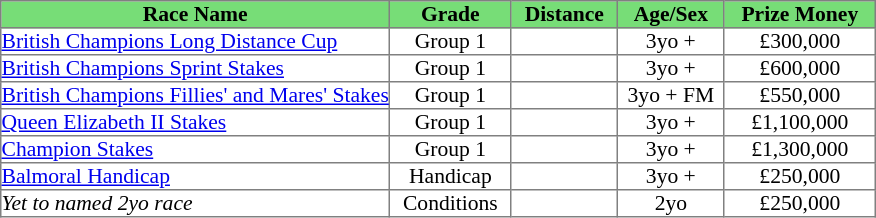<table class = "sortable" | border="1" cellpadding="0" style="border-collapse: collapse; font-size:90%">
<tr bgcolor="#77dd77" align="center">
<th>Race Name</th>
<th style="width:80px"><strong>Grade</strong></th>
<th style="width:70px">Distance</th>
<th style="width:70px">Age/Sex</th>
<th style="width:100px">Prize Money</th>
</tr>
<tr>
<td><a href='#'>British Champions Long Distance Cup</a></td>
<td style="text-align:center">Group 1</td>
<td style="text-align:center"></td>
<td style="text-align:center">3yo +</td>
<td style="text-align:center">£300,000</td>
</tr>
<tr>
<td><a href='#'>British Champions Sprint Stakes</a></td>
<td style="text-align:center">Group 1</td>
<td style="text-align:center"></td>
<td style="text-align:center">3yo +</td>
<td style="text-align:center">£600,000</td>
</tr>
<tr>
<td><a href='#'>British Champions Fillies' and Mares' Stakes</a></td>
<td style="text-align:center">Group 1</td>
<td style="text-align:center"></td>
<td style="text-align:center">3yo + FM</td>
<td style="text-align:center">£550,000</td>
</tr>
<tr>
<td><a href='#'>Queen Elizabeth II Stakes</a></td>
<td style="text-align:center">Group 1</td>
<td style="text-align:center"></td>
<td style="text-align:center">3yo +</td>
<td style="text-align:center">£1,100,000</td>
</tr>
<tr>
<td><a href='#'>Champion Stakes</a></td>
<td style="text-align:center">Group 1</td>
<td style="text-align:center"></td>
<td style="text-align:center">3yo +</td>
<td style="text-align:center">£1,300,000</td>
</tr>
<tr>
<td><a href='#'>Balmoral Handicap</a></td>
<td style="text-align:center">Handicap</td>
<td style="text-align:center"></td>
<td style="text-align:center">3yo +</td>
<td style="text-align:center">£250,000</td>
</tr>
<tr>
<td><em>Yet to named 2yo race</em></td>
<td style="text-align:center">Conditions</td>
<td style="text-align:center"></td>
<td style="text-align:center">2yo</td>
<td style="text-align:center">£250,000</td>
</tr>
</table>
